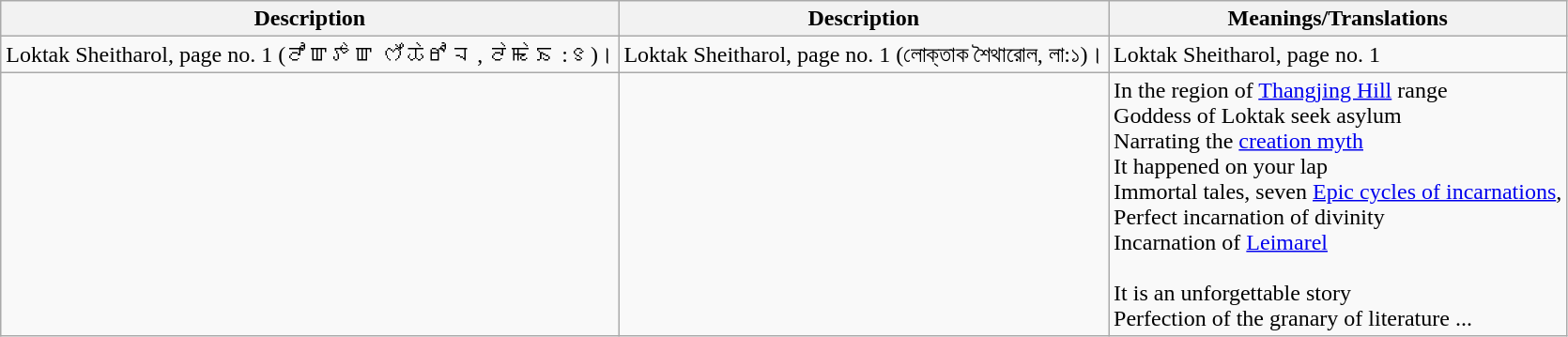<table class="wikitable">
<tr>
<th>Description <br> </th>
<th>Description <br> </th>
<th>Meanings/Translations</th>
</tr>
<tr>
<td>Loktak Sheitharol, page no. 1 (ꯂꯣꯛꯇꯥꯛ ꯁꯩꯊꯥꯔꯣꯜ , ꯂꯥꯃꯥꯏ :꯱)।</td>
<td>Loktak Sheitharol, page no. 1 (লোক্তাক শৈথারোল, লা:১)।</td>
<td>Loktak Sheitharol, page no. 1</td>
</tr>
<tr>
<td></td>
<td></td>
<td>In the region of <a href='#'>Thangjing Hill</a> range <br> Goddess of Loktak seek asylum <br> Narrating the <a href='#'>creation myth</a> <br> It happened on your lap <br> Immortal tales, seven <a href='#'>Epic cycles of incarnations</a>, <br> Perfect incarnation of divinity <br> Incarnation of <a href='#'>Leimarel</a> <br><br>It is an unforgettable story <br> Perfection of the granary of literature ...</td>
</tr>
</table>
